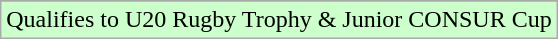<table class="wikitable">
<tr>
</tr>
<tr width=10px bgcolor=ccffcc>
<td>Qualifies to U20 Rugby Trophy & Junior CONSUR Cup</td>
</tr>
</table>
